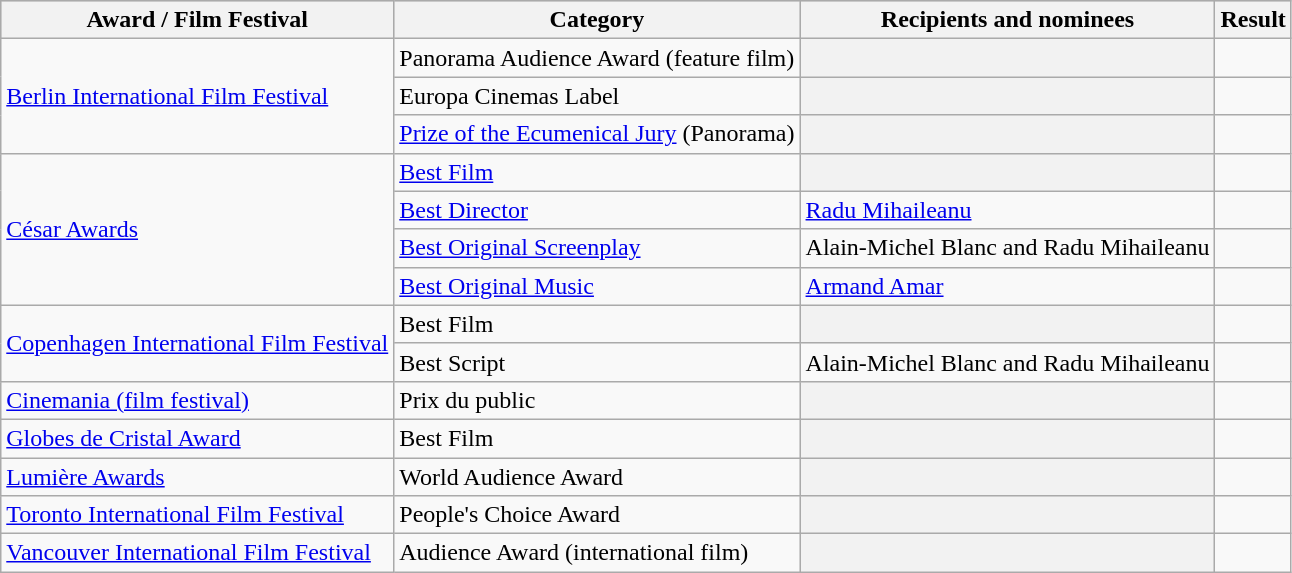<table class="wikitable plainrowheaders sortable">
<tr style="background:#ccc; text-align:center;">
<th scope="col">Award / Film Festival</th>
<th scope="col">Category</th>
<th scope="col">Recipients and nominees</th>
<th scope="col">Result</th>
</tr>
<tr>
<td rowspan=3><a href='#'>Berlin International Film Festival</a></td>
<td>Panorama Audience Award (feature film)</td>
<th></th>
<td></td>
</tr>
<tr>
<td>Europa Cinemas Label</td>
<th></th>
<td></td>
</tr>
<tr>
<td><a href='#'>Prize of the Ecumenical Jury</a> (Panorama)</td>
<th></th>
<td></td>
</tr>
<tr>
<td rowspan=4><a href='#'>César Awards</a></td>
<td><a href='#'>Best Film</a></td>
<th></th>
<td></td>
</tr>
<tr>
<td><a href='#'>Best Director</a></td>
<td><a href='#'>Radu Mihaileanu</a></td>
<td></td>
</tr>
<tr>
<td><a href='#'>Best Original Screenplay</a></td>
<td>Alain-Michel Blanc and Radu Mihaileanu</td>
<td></td>
</tr>
<tr>
<td><a href='#'>Best Original Music</a></td>
<td><a href='#'>Armand Amar</a></td>
<td></td>
</tr>
<tr>
<td rowspan=2><a href='#'>Copenhagen International Film Festival</a></td>
<td>Best Film</td>
<th></th>
<td></td>
</tr>
<tr>
<td>Best Script</td>
<td>Alain-Michel Blanc and Radu Mihaileanu</td>
<td></td>
</tr>
<tr>
<td><a href='#'>Cinemania (film festival)</a></td>
<td>Prix du public</td>
<th></th>
<td></td>
</tr>
<tr>
<td><a href='#'>Globes de Cristal Award</a></td>
<td>Best Film</td>
<th></th>
<td></td>
</tr>
<tr>
<td><a href='#'>Lumière Awards</a></td>
<td>World Audience Award</td>
<th></th>
<td></td>
</tr>
<tr>
<td><a href='#'>Toronto International Film Festival</a></td>
<td>People's Choice Award</td>
<th></th>
<td></td>
</tr>
<tr>
<td><a href='#'>Vancouver International Film Festival</a></td>
<td>Audience Award (international film)</td>
<th></th>
<td></td>
</tr>
</table>
